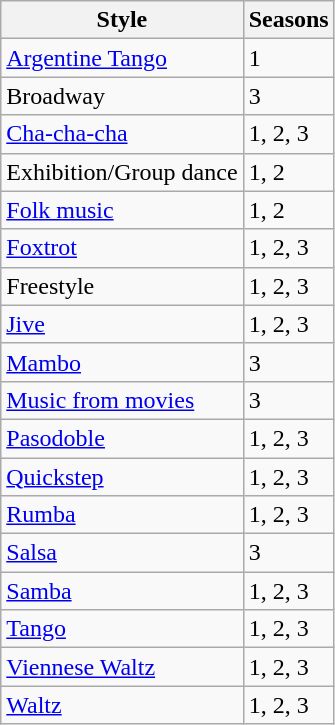<table class=" wikitable collapsible autocollapse">
<tr>
<th>Style</th>
<th>Seasons</th>
</tr>
<tr>
<td><a href='#'>Argentine Tango</a></td>
<td>1</td>
</tr>
<tr>
<td>Broadway</td>
<td>3</td>
</tr>
<tr>
<td><a href='#'>Cha-cha-cha</a></td>
<td>1, 2, 3</td>
</tr>
<tr>
<td>Exhibition/Group dance</td>
<td>1, 2</td>
</tr>
<tr>
<td><a href='#'>Folk music</a></td>
<td>1, 2</td>
</tr>
<tr>
<td><a href='#'>Foxtrot</a></td>
<td>1, 2, 3</td>
</tr>
<tr>
<td>Freestyle</td>
<td>1, 2, 3</td>
</tr>
<tr>
<td><a href='#'>Jive</a></td>
<td>1, 2, 3</td>
</tr>
<tr>
<td><a href='#'>Mambo</a></td>
<td>3</td>
</tr>
<tr>
<td><a href='#'>Music from movies</a></td>
<td>3</td>
</tr>
<tr>
<td><a href='#'>Pasodoble</a></td>
<td>1, 2, 3</td>
</tr>
<tr>
<td><a href='#'>Quickstep</a></td>
<td>1, 2, 3</td>
</tr>
<tr>
<td><a href='#'>Rumba</a></td>
<td>1, 2, 3</td>
</tr>
<tr>
<td><a href='#'>Salsa</a></td>
<td>3</td>
</tr>
<tr>
<td><a href='#'>Samba</a></td>
<td>1, 2, 3</td>
</tr>
<tr>
<td><a href='#'>Tango</a></td>
<td>1, 2, 3</td>
</tr>
<tr>
<td><a href='#'>Viennese Waltz</a></td>
<td>1, 2, 3</td>
</tr>
<tr>
<td><a href='#'>Waltz</a></td>
<td>1, 2, 3</td>
</tr>
</table>
